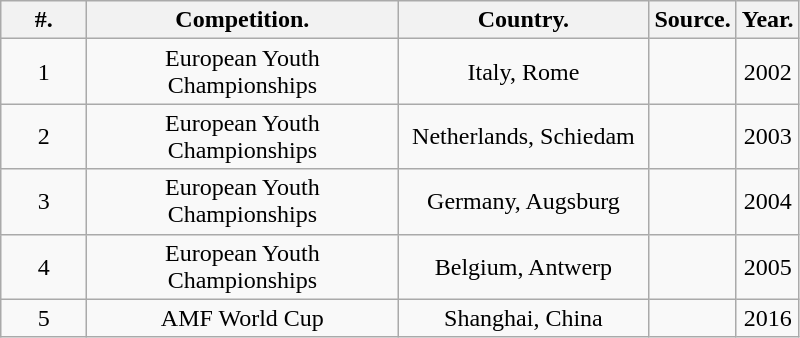<table class="wikitable" style="text-align: center;">
<tr>
<th width=50>#.</th>
<th width=200>Competition.</th>
<th width=160>Country.</th>
<th width=30>Source.</th>
<th width=30>Year.</th>
</tr>
<tr>
<td>1</td>
<td>European Youth Championships</td>
<td>Italy, Rome</td>
<td></td>
<td>2002</td>
</tr>
<tr>
<td>2</td>
<td>European Youth Championships</td>
<td>Netherlands, Schiedam</td>
<td></td>
<td>2003</td>
</tr>
<tr>
<td>3</td>
<td>European Youth Championships</td>
<td>Germany, Augsburg</td>
<td></td>
<td>2004</td>
</tr>
<tr>
<td>4</td>
<td>European Youth Championships</td>
<td>Belgium, Antwerp</td>
<td></td>
<td>2005</td>
</tr>
<tr>
<td>5</td>
<td>AMF World Cup</td>
<td>Shanghai, China</td>
<td></td>
<td>2016</td>
</tr>
</table>
